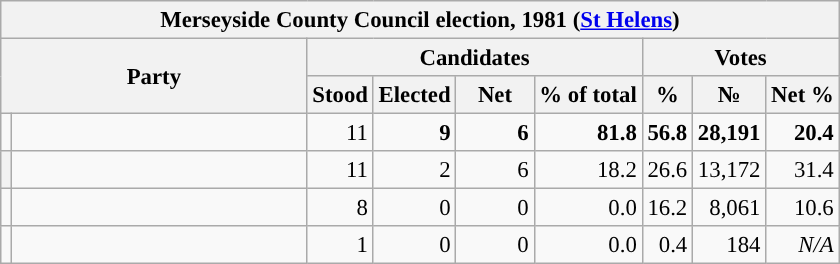<table class="wikitable" style="font-size:95%">
<tr>
<th colspan="16" style="background-color:#f2f2f2">Merseyside County Council election, 1981 (<a href='#'>St Helens</a>)</th>
</tr>
<tr style="vertical-align:center;">
<th colspan="2" rowspan="2">Party</th>
<th colspan="4" style="width: 30px">Candidates</th>
<th colspan="3" style="width: 30px">Votes</th>
</tr>
<tr>
<th>Stood</th>
<th>Elected</th>
<th style="width: 45px">Net</th>
<th>% of total</th>
<th>%</th>
<th>№</th>
<th>Net %</th>
</tr>
<tr>
<td style="background-color: "></td>
<td style="width: 190px"><a href='#'></a></td>
<td style="text-align:right; ">11</td>
<td style="text-align:right; "><strong>9</strong></td>
<td style="text-align:right; "><span><strong>6</strong></span></td>
<td style="text-align:right; "><strong>81.8</strong></td>
<td style="text-align:right; "><strong>56.8</strong></td>
<td style="text-align:right; "><strong>28,191</strong></td>
<td style="text-align:right; "><span><strong>20.4</strong></span></td>
</tr>
<tr>
<th style="background-color: "></th>
<td style="width: 190px"><a href='#'></a></td>
<td style="text-align:right; ">11</td>
<td style="text-align:right; ">2</td>
<td style="text-align:right; "><span>6</span></td>
<td style="text-align:right; ">18.2</td>
<td style="text-align:right; ">26.6</td>
<td style="text-align:right; ">13,172</td>
<td style="text-align:right; "><span>31.4</span></td>
</tr>
<tr>
<td style="background-color: "></td>
<td style="width: 190px"><a href='#'></a></td>
<td style="text-align:right; ">8</td>
<td style="text-align:right; ">0</td>
<td style="text-align:right; ">0</td>
<td style="text-align:right; ">0.0</td>
<td style="text-align:right; ">16.2</td>
<td style="text-align:right; ">8,061</td>
<td style="text-align:right; "><span>10.6</span></td>
</tr>
<tr>
<td style="background-color: "></td>
<td style="width: 190px"><a href='#'></a></td>
<td style="text-align:right; ">1</td>
<td style="text-align:right; ">0</td>
<td style="text-align:right; ">0</td>
<td style="text-align:right; ">0.0</td>
<td style="text-align:right; ">0.4</td>
<td style="text-align:right; ">184</td>
<td style="text-align:right; "><em>N/A</em></td>
</tr>
</table>
